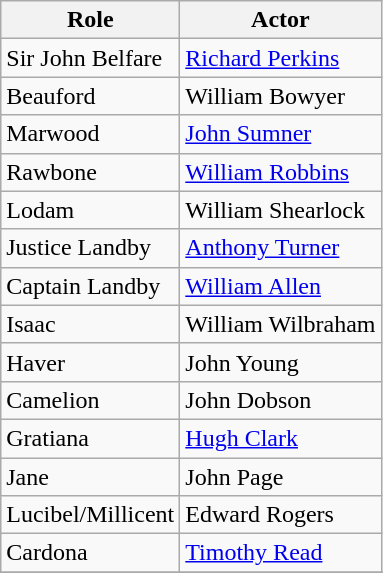<table class="wikitable">
<tr>
<th>Role</th>
<th>Actor</th>
</tr>
<tr>
<td>Sir John Belfare</td>
<td><a href='#'>Richard Perkins</a></td>
</tr>
<tr>
<td>Beauford</td>
<td>William Bowyer</td>
</tr>
<tr>
<td>Marwood</td>
<td><a href='#'>John Sumner</a></td>
</tr>
<tr>
<td>Rawbone</td>
<td><a href='#'>William Robbins</a></td>
</tr>
<tr>
<td>Lodam</td>
<td>William Shearlock</td>
</tr>
<tr>
<td>Justice Landby</td>
<td><a href='#'>Anthony Turner</a></td>
</tr>
<tr>
<td>Captain Landby</td>
<td><a href='#'>William Allen</a></td>
</tr>
<tr>
<td>Isaac</td>
<td>William Wilbraham</td>
</tr>
<tr>
<td>Haver</td>
<td>John Young</td>
</tr>
<tr>
<td>Camelion</td>
<td>John Dobson</td>
</tr>
<tr>
<td>Gratiana</td>
<td><a href='#'>Hugh Clark</a></td>
</tr>
<tr>
<td>Jane</td>
<td>John Page</td>
</tr>
<tr>
<td>Lucibel/Millicent</td>
<td>Edward Rogers</td>
</tr>
<tr>
<td>Cardona</td>
<td><a href='#'>Timothy Read</a></td>
</tr>
<tr>
</tr>
</table>
